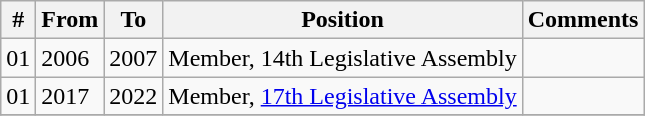<table class="wikitable sortable">
<tr>
<th>#</th>
<th>From</th>
<th>To</th>
<th>Position</th>
<th>Comments</th>
</tr>
<tr>
<td>01</td>
<td>2006</td>
<td>2007</td>
<td>Member, 14th Legislative Assembly</td>
<td></td>
</tr>
<tr>
<td>01</td>
<td>2017</td>
<td>2022</td>
<td>Member, <a href='#'>17th Legislative Assembly</a></td>
<td></td>
</tr>
<tr>
</tr>
</table>
